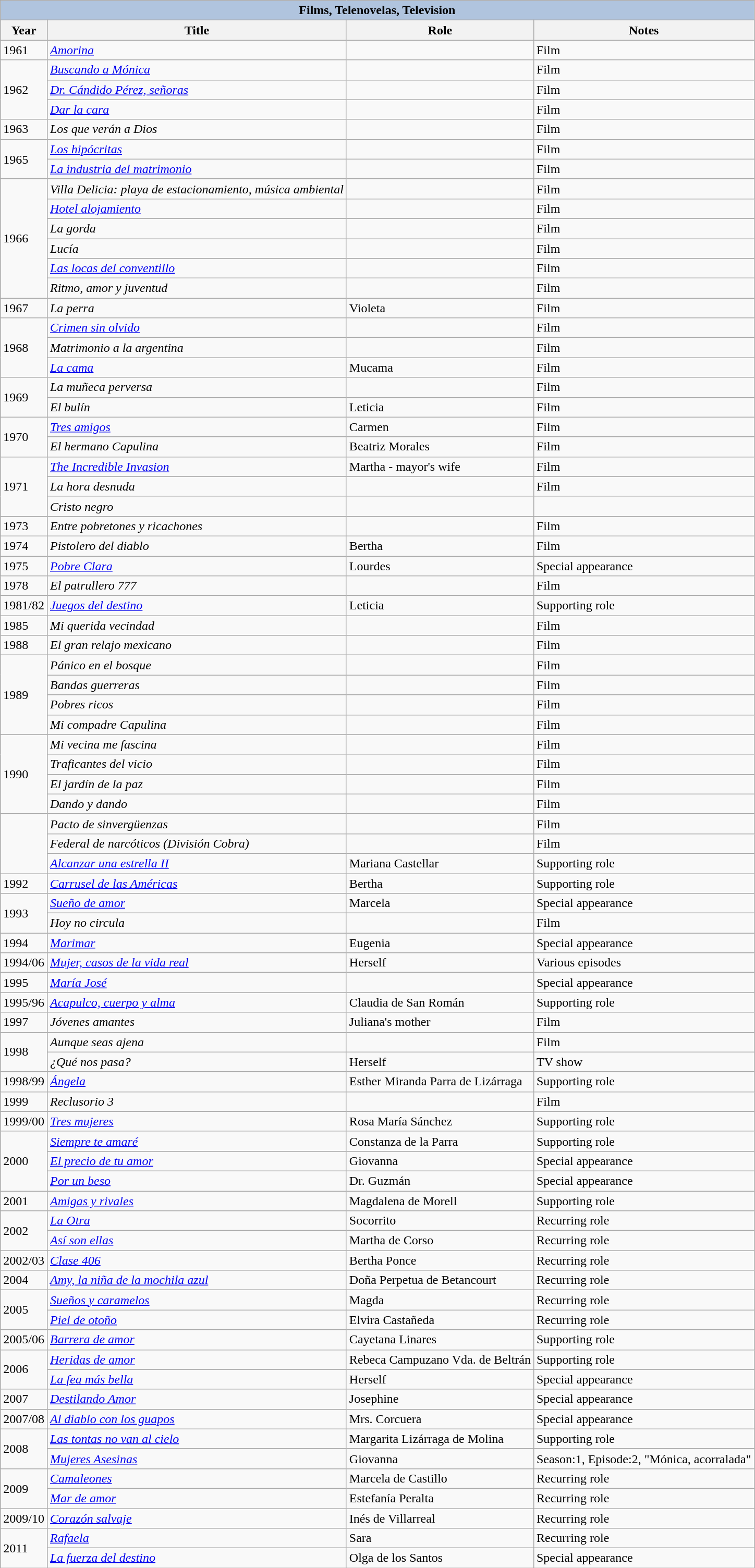<table class="wikitable">
<tr>
<th colspan="5" style="background:LightSteelBlue;">Films, Telenovelas, Television</th>
</tr>
<tr>
<th>Year</th>
<th>Title</th>
<th>Role</th>
<th>Notes</th>
</tr>
<tr>
<td>1961</td>
<td><em><a href='#'>Amorina</a></em></td>
<td></td>
<td>Film</td>
</tr>
<tr>
<td rowspan=3>1962</td>
<td><em><a href='#'>Buscando a Mónica</a></em></td>
<td></td>
<td>Film</td>
</tr>
<tr>
<td><em><a href='#'>Dr. Cándido Pérez, señoras</a></em></td>
<td></td>
<td>Film</td>
</tr>
<tr>
<td><em><a href='#'>Dar la cara</a></em></td>
<td></td>
<td>Film</td>
</tr>
<tr>
<td>1963</td>
<td><em>Los que verán a Dios</em></td>
<td></td>
<td>Film</td>
</tr>
<tr>
<td rowspan=2>1965</td>
<td><em><a href='#'>Los hipócritas</a></em></td>
<td></td>
<td>Film</td>
</tr>
<tr>
<td><em><a href='#'>La industria del matrimonio</a></em></td>
<td></td>
<td>Film</td>
</tr>
<tr>
<td rowspan=6>1966</td>
<td><em>Villa Delicia: playa de estacionamiento, música ambiental</em></td>
<td></td>
<td>Film</td>
</tr>
<tr>
<td><em><a href='#'>Hotel alojamiento</a></em></td>
<td></td>
<td>Film</td>
</tr>
<tr>
<td><em>La gorda</em></td>
<td></td>
<td>Film</td>
</tr>
<tr>
<td><em>Lucía</em></td>
<td></td>
<td>Film</td>
</tr>
<tr>
<td><em><a href='#'>Las locas del conventillo</a></em></td>
<td></td>
<td>Film</td>
</tr>
<tr>
<td><em>Ritmo, amor y juventud</em></td>
<td></td>
<td>Film</td>
</tr>
<tr>
<td>1967</td>
<td><em>La perra</em></td>
<td>Violeta</td>
<td>Film</td>
</tr>
<tr>
<td rowspan=3>1968</td>
<td><em><a href='#'>Crimen sin olvido</a></em></td>
<td></td>
<td>Film</td>
</tr>
<tr>
<td><em>Matrimonio a la argentina</em></td>
<td></td>
<td>Film</td>
</tr>
<tr>
<td><em><a href='#'>La cama</a></em></td>
<td>Mucama</td>
<td>Film</td>
</tr>
<tr>
<td rowspan=2>1969</td>
<td><em>La muñeca perversa</em></td>
<td></td>
<td>Film</td>
</tr>
<tr>
<td><em>El bulín</em></td>
<td>Leticia</td>
<td>Film</td>
</tr>
<tr>
<td rowspan=2>1970</td>
<td><em><a href='#'>Tres amigos</a></em></td>
<td>Carmen</td>
<td>Film</td>
</tr>
<tr>
<td><em>El hermano Capulina</em></td>
<td>Beatriz Morales</td>
<td>Film</td>
</tr>
<tr>
<td rowspan=3>1971</td>
<td><em><a href='#'>The Incredible Invasion</a></em></td>
<td>Martha - mayor's wife</td>
<td>Film</td>
</tr>
<tr>
<td><em>La hora desnuda</em></td>
<td></td>
<td>Film</td>
</tr>
<tr>
<td><em>Cristo negro</em></td>
<td></td>
<td></td>
</tr>
<tr>
<td>1973</td>
<td><em>Entre pobretones y ricachones</em></td>
<td></td>
<td>Film</td>
</tr>
<tr>
<td>1974</td>
<td><em>Pistolero del diablo</em></td>
<td>Bertha</td>
<td>Film</td>
</tr>
<tr>
<td>1975</td>
<td><em><a href='#'>Pobre Clara</a></em></td>
<td>Lourdes</td>
<td>Special appearance</td>
</tr>
<tr>
<td>1978</td>
<td><em>El patrullero 777</em></td>
<td></td>
<td>Film</td>
</tr>
<tr>
<td>1981/82</td>
<td><em><a href='#'>Juegos del destino</a></em></td>
<td>Leticia</td>
<td>Supporting role</td>
</tr>
<tr>
<td>1985</td>
<td><em>Mi querida vecindad</em></td>
<td></td>
<td>Film</td>
</tr>
<tr>
<td>1988</td>
<td><em>El gran relajo mexicano</em></td>
<td></td>
<td>Film</td>
</tr>
<tr>
<td rowspan=4>1989</td>
<td><em>Pánico en el bosque</em></td>
<td></td>
<td>Film</td>
</tr>
<tr>
<td><em>Bandas guerreras</em></td>
<td></td>
<td>Film</td>
</tr>
<tr>
<td><em>Pobres ricos</em></td>
<td></td>
<td>Film</td>
</tr>
<tr>
<td><em>Mi compadre Capulina</em></td>
<td></td>
<td>Film</td>
</tr>
<tr>
<td rowspan=4>1990</td>
<td><em>Mi vecina me fascina</em></td>
<td></td>
<td>Film</td>
</tr>
<tr>
<td><em>Traficantes del vicio</em></td>
<td></td>
<td>Film</td>
</tr>
<tr>
<td><em>El jardín de la paz</em></td>
<td></td>
<td>Film</td>
</tr>
<tr>
<td><em>Dando y dando</em></td>
<td></td>
<td>Film</td>
</tr>
<tr>
<td rowspan=3></td>
<td><em>Pacto de sinvergüenzas</em></td>
<td></td>
<td>Film</td>
</tr>
<tr>
<td><em>Federal de narcóticos (División Cobra)</em></td>
<td></td>
<td>Film</td>
</tr>
<tr>
<td><em><a href='#'>Alcanzar una estrella II</a></em></td>
<td>Mariana Castellar</td>
<td>Supporting role</td>
</tr>
<tr>
<td>1992</td>
<td><em><a href='#'>Carrusel de las Américas</a></em></td>
<td>Bertha</td>
<td>Supporting role</td>
</tr>
<tr>
<td rowspan=2>1993</td>
<td><em><a href='#'>Sueño de amor</a></em></td>
<td>Marcela</td>
<td>Special appearance</td>
</tr>
<tr>
<td><em>Hoy no circula</em></td>
<td></td>
<td>Film</td>
</tr>
<tr>
<td>1994</td>
<td><em><a href='#'>Marimar</a></em></td>
<td>Eugenia</td>
<td>Special appearance</td>
</tr>
<tr>
<td>1994/06</td>
<td><em><a href='#'>Mujer, casos de la vida real</a></em></td>
<td>Herself</td>
<td>Various episodes</td>
</tr>
<tr>
<td>1995</td>
<td><em><a href='#'>María José</a></em></td>
<td></td>
<td>Special appearance</td>
</tr>
<tr>
<td>1995/96</td>
<td><em><a href='#'>Acapulco, cuerpo y alma</a></em></td>
<td>Claudia de San Román</td>
<td>Supporting role</td>
</tr>
<tr>
<td>1997</td>
<td><em>Jóvenes amantes</em></td>
<td>Juliana's mother</td>
<td>Film</td>
</tr>
<tr>
<td rowspan=2>1998</td>
<td><em>Aunque seas ajena</em></td>
<td></td>
<td>Film</td>
</tr>
<tr>
<td><em>¿Qué nos pasa?</em></td>
<td>Herself</td>
<td>TV show</td>
</tr>
<tr>
<td>1998/99</td>
<td><em><a href='#'>Ángela</a></em></td>
<td>Esther Miranda Parra de Lizárraga</td>
<td>Supporting role</td>
</tr>
<tr>
<td>1999</td>
<td><em>Reclusorio 3</em></td>
<td></td>
<td>Film</td>
</tr>
<tr>
<td>1999/00</td>
<td><em><a href='#'>Tres mujeres</a></em></td>
<td>Rosa María Sánchez</td>
<td>Supporting role</td>
</tr>
<tr>
<td rowspan=3>2000</td>
<td><em><a href='#'>Siempre te amaré</a></em></td>
<td>Constanza de la Parra</td>
<td>Supporting role</td>
</tr>
<tr>
<td><em><a href='#'>El precio de tu amor</a></em></td>
<td>Giovanna</td>
<td>Special appearance</td>
</tr>
<tr>
<td><em><a href='#'>Por un beso</a></em></td>
<td>Dr. Guzmán</td>
<td>Special appearance</td>
</tr>
<tr>
<td>2001</td>
<td><em><a href='#'>Amigas y rivales</a></em></td>
<td>Magdalena de Morell</td>
<td>Supporting role</td>
</tr>
<tr>
<td rowspan=2>2002</td>
<td><em><a href='#'>La Otra</a></em></td>
<td>Socorrito</td>
<td>Recurring role</td>
</tr>
<tr>
<td><em><a href='#'>Así son ellas</a></em></td>
<td>Martha de Corso</td>
<td>Recurring role</td>
</tr>
<tr>
<td>2002/03</td>
<td><em><a href='#'>Clase 406</a></em></td>
<td>Bertha Ponce</td>
<td>Recurring role</td>
</tr>
<tr>
<td>2004</td>
<td><em><a href='#'>Amy, la niña de la mochila azul</a></em></td>
<td>Doña Perpetua de Betancourt</td>
<td>Recurring role</td>
</tr>
<tr>
<td rowspan=2>2005</td>
<td><em><a href='#'>Sueños y caramelos</a></em></td>
<td>Magda</td>
<td>Recurring role</td>
</tr>
<tr>
<td><em><a href='#'>Piel de otoño</a></em></td>
<td>Elvira Castañeda</td>
<td>Recurring role</td>
</tr>
<tr>
<td>2005/06</td>
<td><em><a href='#'>Barrera de amor</a></em></td>
<td>Cayetana Linares</td>
<td>Supporting role</td>
</tr>
<tr>
<td rowspan=2>2006</td>
<td><em><a href='#'>Heridas de amor</a></em></td>
<td>Rebeca Campuzano Vda. de Beltrán</td>
<td>Supporting role</td>
</tr>
<tr>
<td><em><a href='#'>La fea más bella</a></em></td>
<td>Herself</td>
<td>Special appearance</td>
</tr>
<tr>
<td>2007</td>
<td><em><a href='#'>Destilando Amor</a></em></td>
<td>Josephine</td>
<td>Special appearance</td>
</tr>
<tr>
<td>2007/08</td>
<td><em><a href='#'>Al diablo con los guapos</a></em></td>
<td>Mrs. Corcuera</td>
<td>Special appearance</td>
</tr>
<tr>
<td rowspan=2>2008</td>
<td><em><a href='#'>Las tontas no van al cielo</a></em></td>
<td>Margarita Lizárraga de Molina</td>
<td>Supporting role</td>
</tr>
<tr>
<td><em><a href='#'>Mujeres Asesinas</a></em></td>
<td>Giovanna</td>
<td>Season:1, Episode:2, "Mónica, acorralada"</td>
</tr>
<tr>
<td rowspan=2>2009</td>
<td><em><a href='#'>Camaleones</a></em></td>
<td>Marcela de Castillo</td>
<td>Recurring role</td>
</tr>
<tr>
<td><em><a href='#'>Mar de amor</a></em></td>
<td>Estefanía Peralta</td>
<td>Recurring role</td>
</tr>
<tr>
<td>2009/10</td>
<td><em><a href='#'>Corazón salvaje</a></em></td>
<td>Inés de Villarreal</td>
<td>Recurring role</td>
</tr>
<tr>
<td rowspan=2>2011</td>
<td><em><a href='#'>Rafaela</a></em></td>
<td>Sara</td>
<td>Recurring role</td>
</tr>
<tr>
<td><em><a href='#'>La fuerza del destino</a></em></td>
<td>Olga de los Santos</td>
<td>Special appearance</td>
</tr>
</table>
